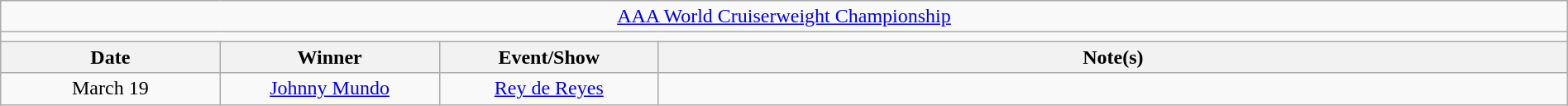<table class="wikitable" style="text-align:center; width:100%;">
<tr>
<td colspan="5"><a href='#'>AAA World Cruiserweight Championship</a></td>
</tr>
<tr>
<td colspan="5"><strong></strong></td>
</tr>
<tr>
<th width="14%">Date</th>
<th width="14%">Winner</th>
<th width="14%">Event/Show</th>
<th width="58%">Note(s)</th>
</tr>
<tr>
<td>March 19</td>
<td><a href='#'>Johnny Mundo</a></td>
<td><a href='#'>Rey de Reyes</a></td>
<td align="left"></td>
</tr>
</table>
